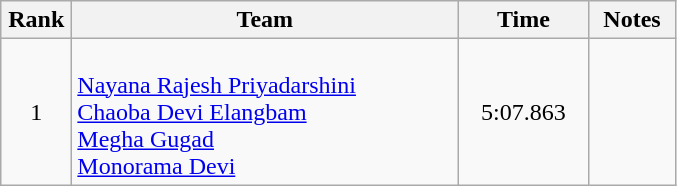<table class=wikitable style="text-align:center">
<tr>
<th width=40>Rank</th>
<th width=250>Team</th>
<th width=80>Time</th>
<th width=50>Notes</th>
</tr>
<tr>
<td>1</td>
<td align=left><br><a href='#'>Nayana Rajesh Priyadarshini</a><br><a href='#'>Chaoba Devi Elangbam</a><br><a href='#'>Megha Gugad</a><br><a href='#'>Monorama Devi</a></td>
<td>5:07.863</td>
<td></td>
</tr>
</table>
